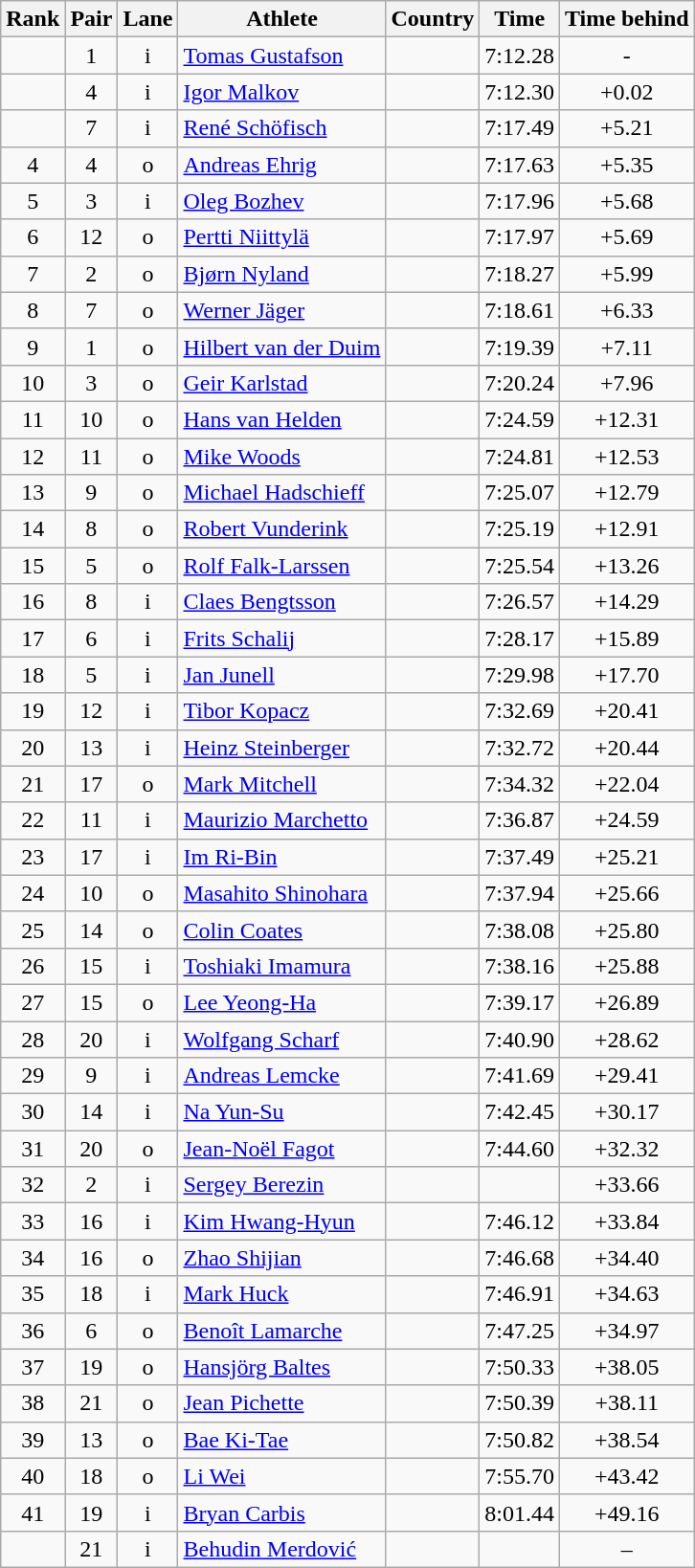<table class="wikitable sortable" style="text-align:center">
<tr>
<th>Rank</th>
<th>Pair</th>
<th>Lane</th>
<th>Athlete</th>
<th>Country</th>
<th>Time</th>
<th>Time behind</th>
</tr>
<tr>
<td></td>
<td>1</td>
<td>i</td>
<td align=left><a href='#'>Tomas Gustafson</a></td>
<td align=left></td>
<td>7:12.28</td>
<td>-</td>
</tr>
<tr>
<td></td>
<td>4</td>
<td>i</td>
<td align=left><a href='#'>Igor Malkov</a></td>
<td align=left></td>
<td>7:12.30</td>
<td>+0.02</td>
</tr>
<tr>
<td></td>
<td>7</td>
<td>i</td>
<td align=left><a href='#'>René Schöfisch</a></td>
<td align=left></td>
<td>7:17.49</td>
<td>+5.21</td>
</tr>
<tr>
<td>4</td>
<td>4</td>
<td>o</td>
<td align=left><a href='#'>Andreas Ehrig</a></td>
<td align=left></td>
<td>7:17.63</td>
<td>+5.35</td>
</tr>
<tr>
<td>5</td>
<td>3</td>
<td>i</td>
<td align=left><a href='#'>Oleg Bozhev</a></td>
<td align=left></td>
<td>7:17.96</td>
<td>+5.68</td>
</tr>
<tr>
<td>6</td>
<td>12</td>
<td>o</td>
<td align=left><a href='#'>Pertti Niittylä</a></td>
<td align=left></td>
<td>7:17.97</td>
<td>+5.69</td>
</tr>
<tr>
<td>7</td>
<td>2</td>
<td>o</td>
<td align=left><a href='#'>Bjørn Nyland</a></td>
<td align=left></td>
<td>7:18.27</td>
<td>+5.99</td>
</tr>
<tr>
<td>8</td>
<td>7</td>
<td>o</td>
<td align=left><a href='#'>Werner Jäger</a></td>
<td align=left></td>
<td>7:18.61</td>
<td>+6.33</td>
</tr>
<tr>
<td>9</td>
<td>1</td>
<td>o</td>
<td align=left><a href='#'>Hilbert van der Duim</a></td>
<td align=left></td>
<td>7:19.39</td>
<td>+7.11</td>
</tr>
<tr>
<td>10</td>
<td>3</td>
<td>o</td>
<td align=left><a href='#'>Geir Karlstad</a></td>
<td align=left></td>
<td>7:20.24</td>
<td>+7.96</td>
</tr>
<tr>
<td>11</td>
<td>10</td>
<td>o</td>
<td align=left><a href='#'>Hans van Helden</a></td>
<td align=left></td>
<td>7:24.59</td>
<td>+12.31</td>
</tr>
<tr>
<td>12</td>
<td>11</td>
<td>o</td>
<td align=left><a href='#'>Mike Woods</a></td>
<td align=left></td>
<td>7:24.81</td>
<td>+12.53</td>
</tr>
<tr>
<td>13</td>
<td>9</td>
<td>o</td>
<td align=left><a href='#'>Michael Hadschieff</a></td>
<td align=left></td>
<td>7:25.07</td>
<td>+12.79</td>
</tr>
<tr>
<td>14</td>
<td>8</td>
<td>o</td>
<td align=left><a href='#'>Robert Vunderink</a></td>
<td align=left></td>
<td>7:25.19</td>
<td>+12.91</td>
</tr>
<tr>
<td>15</td>
<td>5</td>
<td>o</td>
<td align=left><a href='#'>Rolf Falk-Larssen</a></td>
<td align=left></td>
<td>7:25.54</td>
<td>+13.26</td>
</tr>
<tr>
<td>16</td>
<td>8</td>
<td>i</td>
<td align=left><a href='#'>Claes Bengtsson</a></td>
<td align=left></td>
<td>7:26.57</td>
<td>+14.29</td>
</tr>
<tr>
<td>17</td>
<td>6</td>
<td>i</td>
<td align=left><a href='#'>Frits Schalij</a></td>
<td align=left></td>
<td>7:28.17</td>
<td>+15.89</td>
</tr>
<tr>
<td>18</td>
<td>5</td>
<td>i</td>
<td align=left><a href='#'>Jan Junell</a></td>
<td align=left></td>
<td>7:29.98</td>
<td>+17.70</td>
</tr>
<tr>
<td>19</td>
<td>12</td>
<td>i</td>
<td align=left><a href='#'>Tibor Kopacz</a></td>
<td align=left></td>
<td>7:32.69</td>
<td>+20.41</td>
</tr>
<tr>
<td>20</td>
<td>13</td>
<td>i</td>
<td align=left><a href='#'>Heinz Steinberger</a></td>
<td align=left></td>
<td>7:32.72</td>
<td>+20.44</td>
</tr>
<tr>
<td>21</td>
<td>17</td>
<td>o</td>
<td align=left><a href='#'>Mark Mitchell</a></td>
<td align=left></td>
<td>7:34.32</td>
<td>+22.04</td>
</tr>
<tr>
<td>22</td>
<td>11</td>
<td>i</td>
<td align=left><a href='#'>Maurizio Marchetto</a></td>
<td align=left></td>
<td>7:36.87</td>
<td>+24.59</td>
</tr>
<tr>
<td>23</td>
<td>17</td>
<td>i</td>
<td align=left><a href='#'>Im Ri-Bin</a></td>
<td align=left></td>
<td>7:37.49</td>
<td>+25.21</td>
</tr>
<tr>
<td>24</td>
<td>10</td>
<td>o</td>
<td align=left><a href='#'>Masahito Shinohara</a></td>
<td align=left></td>
<td>7:37.94</td>
<td>+25.66</td>
</tr>
<tr>
<td>25</td>
<td>14</td>
<td>o</td>
<td align=left><a href='#'>Colin Coates</a></td>
<td align=left></td>
<td>7:38.08</td>
<td>+25.80</td>
</tr>
<tr>
<td>26</td>
<td>15</td>
<td>i</td>
<td align=left><a href='#'>Toshiaki Imamura</a></td>
<td align=left></td>
<td>7:38.16</td>
<td>+25.88</td>
</tr>
<tr>
<td>27</td>
<td>15</td>
<td>o</td>
<td align=left><a href='#'>Lee Yeong-Ha</a></td>
<td align=left></td>
<td>7:39.17</td>
<td>+26.89</td>
</tr>
<tr>
<td>28</td>
<td>20</td>
<td>i</td>
<td align=left><a href='#'>Wolfgang Scharf</a></td>
<td align=left></td>
<td>7:40.90</td>
<td>+28.62</td>
</tr>
<tr>
<td>29</td>
<td>9</td>
<td>i</td>
<td align=left><a href='#'>Andreas Lemcke</a></td>
<td align=left></td>
<td>7:41.69</td>
<td>+29.41</td>
</tr>
<tr>
<td>30</td>
<td>14</td>
<td>i</td>
<td align=left><a href='#'>Na Yun-Su</a></td>
<td align=left></td>
<td>7:42.45</td>
<td>+30.17</td>
</tr>
<tr>
<td>31</td>
<td>20</td>
<td>o</td>
<td align=left><a href='#'>Jean-Noël Fagot</a></td>
<td align=left></td>
<td>7:44.60</td>
<td>+32.32</td>
</tr>
<tr>
<td>32</td>
<td>2</td>
<td>i</td>
<td align=left><a href='#'>Sergey Berezin</a></td>
<td align=left></td>
<td></td>
<td>+33.66</td>
</tr>
<tr>
<td>33</td>
<td>16</td>
<td>i</td>
<td align=left><a href='#'>Kim Hwang-Hyun</a></td>
<td align=left></td>
<td>7:46.12</td>
<td>+33.84</td>
</tr>
<tr>
<td>34</td>
<td>16</td>
<td>o</td>
<td align=left><a href='#'>Zhao Shijian</a></td>
<td align=left></td>
<td>7:46.68</td>
<td>+34.40</td>
</tr>
<tr>
<td>35</td>
<td>18</td>
<td>i</td>
<td align=left><a href='#'>Mark Huck</a></td>
<td align=left></td>
<td>7:46.91</td>
<td>+34.63</td>
</tr>
<tr>
<td>36</td>
<td>6</td>
<td>o</td>
<td align=left><a href='#'>Benoît Lamarche</a></td>
<td align=left></td>
<td>7:47.25</td>
<td>+34.97</td>
</tr>
<tr>
<td>37</td>
<td>19</td>
<td>o</td>
<td align=left><a href='#'>Hansjörg Baltes</a></td>
<td align=left></td>
<td>7:50.33</td>
<td>+38.05</td>
</tr>
<tr>
<td>38</td>
<td>21</td>
<td>o</td>
<td align=left><a href='#'>Jean Pichette</a></td>
<td align=left></td>
<td>7:50.39</td>
<td>+38.11</td>
</tr>
<tr>
<td>39</td>
<td>13</td>
<td>o</td>
<td align=left><a href='#'>Bae Ki-Tae</a></td>
<td align=left></td>
<td>7:50.82</td>
<td>+38.54</td>
</tr>
<tr>
<td>40</td>
<td>18</td>
<td>o</td>
<td align=left><a href='#'>Li Wei</a></td>
<td align=left></td>
<td>7:55.70</td>
<td>+43.42</td>
</tr>
<tr>
<td>41</td>
<td>19</td>
<td>i</td>
<td align=left><a href='#'>Bryan Carbis</a></td>
<td align=left></td>
<td>8:01.44</td>
<td>+49.16</td>
</tr>
<tr>
<td></td>
<td>21</td>
<td>i</td>
<td align=left><a href='#'>Behudin Merdović</a></td>
<td align=left></td>
<td></td>
<td>–</td>
</tr>
</table>
